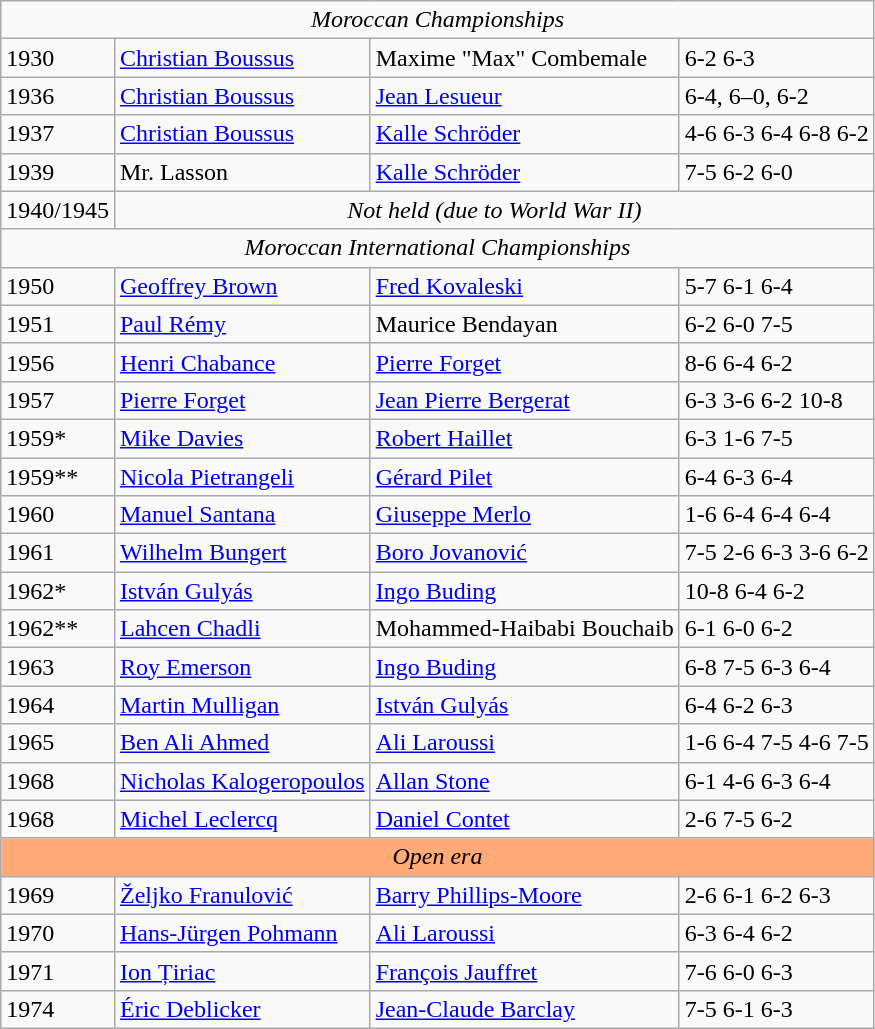<table class="wikitable">
<tr>
<td colspan=4 align=center><em>Moroccan Championships</em></td>
</tr>
<tr>
<td>1930</td>
<td> <a href='#'>Christian Boussus</a></td>
<td> Maxime "Max" Combemale</td>
<td>6-2 6-3</td>
</tr>
<tr>
<td>1936</td>
<td> <a href='#'>Christian Boussus</a></td>
<td> <a href='#'>Jean Lesueur</a></td>
<td>6-4, 6–0, 6-2</td>
</tr>
<tr>
<td>1937</td>
<td>  <a href='#'>Christian Boussus</a></td>
<td> <a href='#'>Kalle Schröder</a></td>
<td>4-6 6-3 6-4 6-8 6-2</td>
</tr>
<tr>
<td>1939</td>
<td>  Mr. Lasson</td>
<td> <a href='#'>Kalle Schröder</a></td>
<td>7-5 6-2 6-0</td>
</tr>
<tr>
<td>1940/1945</td>
<td colspan=4 align=center><em>Not held (due to World War II)</em></td>
</tr>
<tr>
<td colspan=4 align=center><em>Moroccan International Championships</em></td>
</tr>
<tr>
<td>1950</td>
<td> <a href='#'>Geoffrey Brown</a></td>
<td> <a href='#'>Fred Kovaleski</a></td>
<td>5-7 6-1 6-4</td>
</tr>
<tr>
<td>1951</td>
<td> <a href='#'>Paul Rémy</a></td>
<td> Maurice Bendayan</td>
<td>6-2 6-0 7-5</td>
</tr>
<tr>
<td>1956</td>
<td> <a href='#'>Henri Chabance</a></td>
<td> <a href='#'>Pierre Forget</a></td>
<td>8-6 6-4 6-2</td>
</tr>
<tr>
<td>1957</td>
<td> <a href='#'>Pierre Forget</a></td>
<td> <a href='#'>Jean Pierre Bergerat</a></td>
<td>6-3 3-6 6-2 10-8</td>
</tr>
<tr>
<td>1959*</td>
<td> <a href='#'>Mike Davies</a></td>
<td> <a href='#'>Robert Haillet</a></td>
<td>6-3 1-6 7-5</td>
</tr>
<tr>
<td>1959**</td>
<td> <a href='#'>Nicola Pietrangeli</a></td>
<td> <a href='#'>Gérard Pilet</a></td>
<td>6-4 6-3 6-4</td>
</tr>
<tr>
<td>1960</td>
<td> <a href='#'>Manuel Santana</a></td>
<td> <a href='#'>Giuseppe Merlo</a></td>
<td>1-6 6-4 6-4 6-4</td>
</tr>
<tr>
<td>1961</td>
<td> <a href='#'>Wilhelm Bungert</a></td>
<td> <a href='#'>Boro Jovanović</a></td>
<td>7-5 2-6 6-3 3-6 6-2</td>
</tr>
<tr>
<td>1962*</td>
<td> <a href='#'>István Gulyás</a></td>
<td> <a href='#'>Ingo Buding</a></td>
<td>10-8 6-4 6-2</td>
</tr>
<tr>
<td>1962**</td>
<td> <a href='#'>Lahcen Chadli</a></td>
<td> Mohammed-Haibabi Bouchaib</td>
<td>6-1 6-0 6-2</td>
</tr>
<tr>
<td>1963</td>
<td> <a href='#'>Roy Emerson</a></td>
<td> <a href='#'>Ingo Buding</a></td>
<td>6-8 7-5 6-3 6-4</td>
</tr>
<tr>
<td>1964</td>
<td> <a href='#'>Martin Mulligan</a></td>
<td> <a href='#'>István Gulyás</a></td>
<td>6-4 6-2 6-3</td>
</tr>
<tr>
<td>1965</td>
<td> <a href='#'>Ben Ali Ahmed</a></td>
<td> <a href='#'>Ali Laroussi</a></td>
<td>1-6 6-4 7-5 4-6 7-5</td>
</tr>
<tr>
<td>1968</td>
<td> <a href='#'>Nicholas Kalogeropoulos</a></td>
<td> <a href='#'>Allan Stone</a></td>
<td>6-1 4-6 6-3 6-4</td>
</tr>
<tr>
<td>1968</td>
<td> <a href='#'>Michel Leclercq</a></td>
<td> <a href='#'>Daniel Contet</a></td>
<td>2-6 7-5 6-2</td>
</tr>
<tr style=background-color:#ffaa77>
<td colspan=4 align=center><em>Open era </em></td>
</tr>
<tr>
<td>1969</td>
<td> <a href='#'>Željko Franulović</a></td>
<td> <a href='#'>Barry Phillips-Moore</a></td>
<td>2-6 6-1 6-2 6-3</td>
</tr>
<tr>
<td>1970</td>
<td> <a href='#'>Hans-Jürgen Pohmann</a></td>
<td> <a href='#'>Ali Laroussi</a></td>
<td>6-3 6-4 6-2</td>
</tr>
<tr>
<td>1971</td>
<td> <a href='#'>Ion Țiriac</a></td>
<td> <a href='#'>François Jauffret</a></td>
<td>7-6 6-0 6-3</td>
</tr>
<tr>
<td>1974</td>
<td> <a href='#'>Éric Deblicker</a></td>
<td> <a href='#'>Jean-Claude Barclay</a></td>
<td>7-5 6-1 6-3</td>
</tr>
</table>
